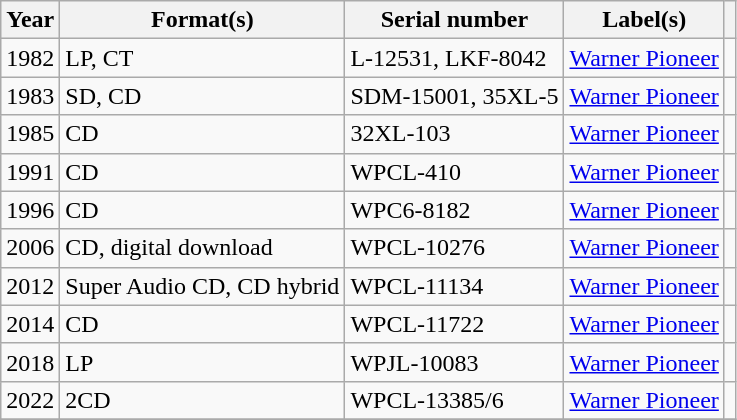<table class="wikitable sortable plainrowheaders">
<tr>
<th scope="col">Year</th>
<th scope="col">Format(s)</th>
<th scope="col">Serial number</th>
<th scope="col">Label(s)</th>
<th scope="col"></th>
</tr>
<tr>
<td>1982</td>
<td>LP, CT</td>
<td>L-12531, LKF-8042</td>
<td><a href='#'>Warner Pioneer</a></td>
<td></td>
</tr>
<tr>
<td>1983</td>
<td>SD, CD</td>
<td>SDM-15001, 35XL-5</td>
<td><a href='#'>Warner Pioneer</a></td>
<td></td>
</tr>
<tr>
<td>1985</td>
<td>CD</td>
<td>32XL-103</td>
<td><a href='#'>Warner Pioneer</a></td>
<td></td>
</tr>
<tr>
<td>1991</td>
<td>CD</td>
<td>WPCL-410</td>
<td><a href='#'>Warner Pioneer</a></td>
<td></td>
</tr>
<tr>
<td>1996</td>
<td>CD</td>
<td>WPC6-8182</td>
<td><a href='#'>Warner Pioneer</a></td>
<td></td>
</tr>
<tr>
<td>2006</td>
<td>CD, digital download</td>
<td>WPCL-10276</td>
<td><a href='#'>Warner Pioneer</a></td>
<td></td>
</tr>
<tr>
<td>2012</td>
<td>Super Audio CD, CD hybrid</td>
<td>WPCL-11134</td>
<td><a href='#'>Warner Pioneer</a></td>
<td></td>
</tr>
<tr>
<td>2014</td>
<td>CD</td>
<td>WPCL-11722</td>
<td><a href='#'>Warner Pioneer</a></td>
<td></td>
</tr>
<tr>
<td>2018</td>
<td>LP</td>
<td>WPJL-10083</td>
<td><a href='#'>Warner Pioneer</a></td>
<td></td>
</tr>
<tr>
<td>2022</td>
<td>2CD</td>
<td>WPCL-13385/6</td>
<td><a href='#'>Warner Pioneer</a></td>
<td></td>
</tr>
<tr>
</tr>
</table>
